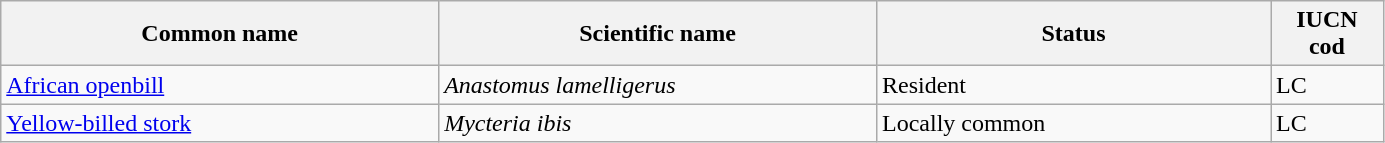<table width=73% class="wikitable sortable">
<tr>
<th width=20%>Common name</th>
<th width=20%>Scientific name</th>
<th width=18%>Status</th>
<th width=5%>IUCN cod</th>
</tr>
<tr>
<td><a href='#'>African openbill</a></td>
<td><em>Anastomus lamelligerus</em></td>
<td>Resident</td>
<td>LC</td>
</tr>
<tr>
<td><a href='#'>Yellow-billed stork</a></td>
<td><em>Mycteria ibis</em></td>
<td>Locally common</td>
<td>LC</td>
</tr>
</table>
